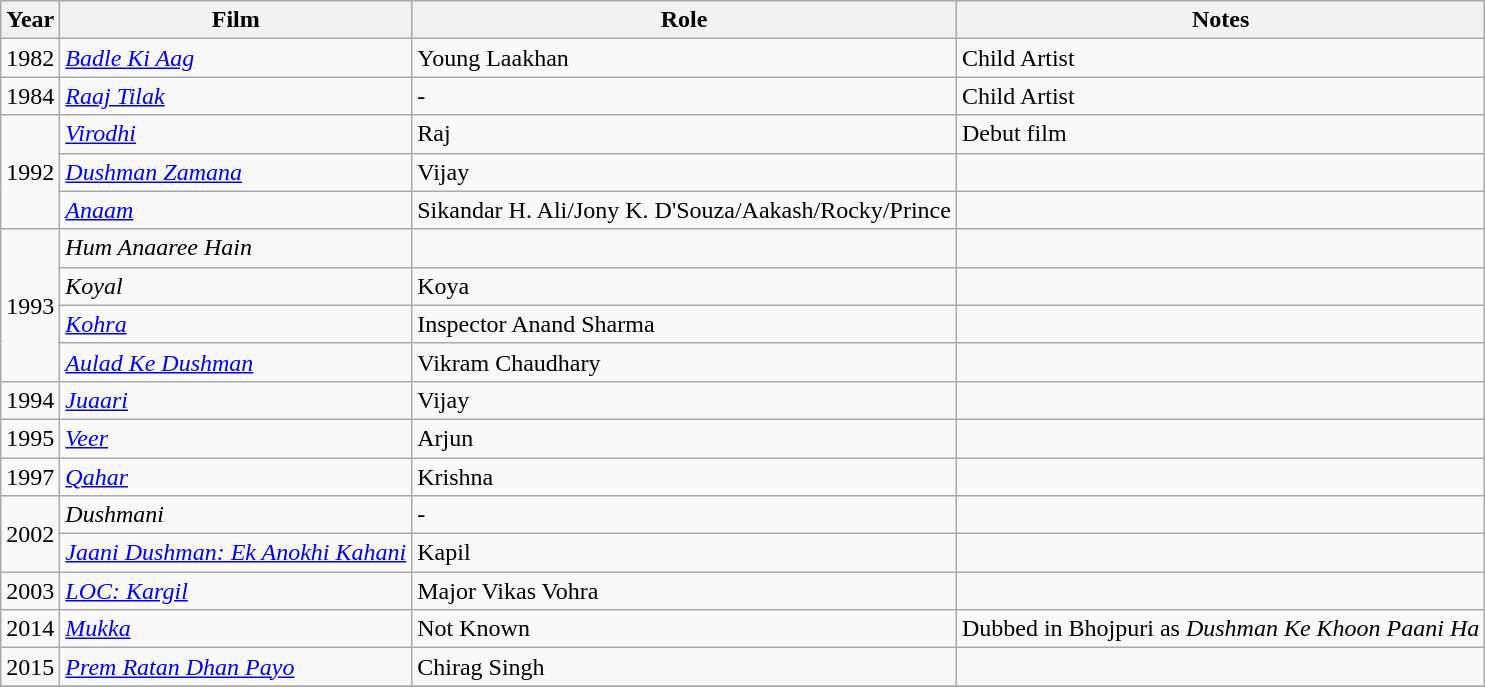<table class="wikitable">
<tr>
<th>Year</th>
<th>Film</th>
<th>Role</th>
<th>Notes</th>
</tr>
<tr>
<td>1982</td>
<td><em><a href='#'>Badle Ki Aag</a></em></td>
<td>Young Laakhan</td>
<td>Child Artist</td>
</tr>
<tr>
<td>1984</td>
<td><em><a href='#'>Raaj Tilak</a></em></td>
<td>-</td>
<td>Child Artist</td>
</tr>
<tr>
<td rowspan="3">1992</td>
<td><a href='#'><em>Virodhi</em></a></td>
<td>Raj</td>
<td>Debut film</td>
</tr>
<tr>
<td><em><a href='#'>Dushman Zamana</a></em></td>
<td>Vijay</td>
<td></td>
</tr>
<tr>
<td><em><a href='#'>Anaam</a></em></td>
<td>Sikandar H. Ali/Jony K. D'Souza/Aakash/Rocky/Prince</td>
<td></td>
</tr>
<tr>
<td rowspan="4">1993</td>
<td><em>Hum Anaaree Hain</em></td>
<td></td>
<td></td>
</tr>
<tr>
<td><em>Koyal</em></td>
<td>Koya</td>
<td></td>
</tr>
<tr>
<td><a href='#'><em>Kohra</em></a></td>
<td>Inspector Anand Sharma</td>
<td></td>
</tr>
<tr>
<td><em><a href='#'>Aulad Ke Dushman</a></em></td>
<td>Vikram Chaudhary</td>
<td></td>
</tr>
<tr>
<td>1994</td>
<td><em><a href='#'>Juaari</a></em></td>
<td>Vijay</td>
<td></td>
</tr>
<tr>
<td>1995</td>
<td><a href='#'><em>Veer</em></a></td>
<td>Arjun</td>
<td></td>
</tr>
<tr>
<td>1997</td>
<td><em><a href='#'>Qahar</a></em></td>
<td>Krishna</td>
<td></td>
</tr>
<tr>
<td rowspan="2">2002</td>
<td Dushmani (film)><em>Dushmani</em></td>
<td>-</td>
<td></td>
</tr>
<tr>
<td><em><a href='#'>Jaani Dushman: Ek Anokhi Kahani</a></em></td>
<td>Kapil</td>
<td></td>
</tr>
<tr>
<td>2003</td>
<td><a href='#'><em>LOC: Kargil</em></a></td>
<td>Major Vikas Vohra</td>
<td></td>
</tr>
<tr>
<td>2014</td>
<td><em><a href='#'>Mukka</a></em></td>
<td>Not Known</td>
<td>Dubbed in Bhojpuri as <em>Dushman Ke Khoon Paani Ha</em></td>
</tr>
<tr>
<td>2015</td>
<td><em><a href='#'>Prem Ratan Dhan Payo</a></em></td>
<td>Chirag Singh</td>
<td></td>
</tr>
<tr>
</tr>
</table>
